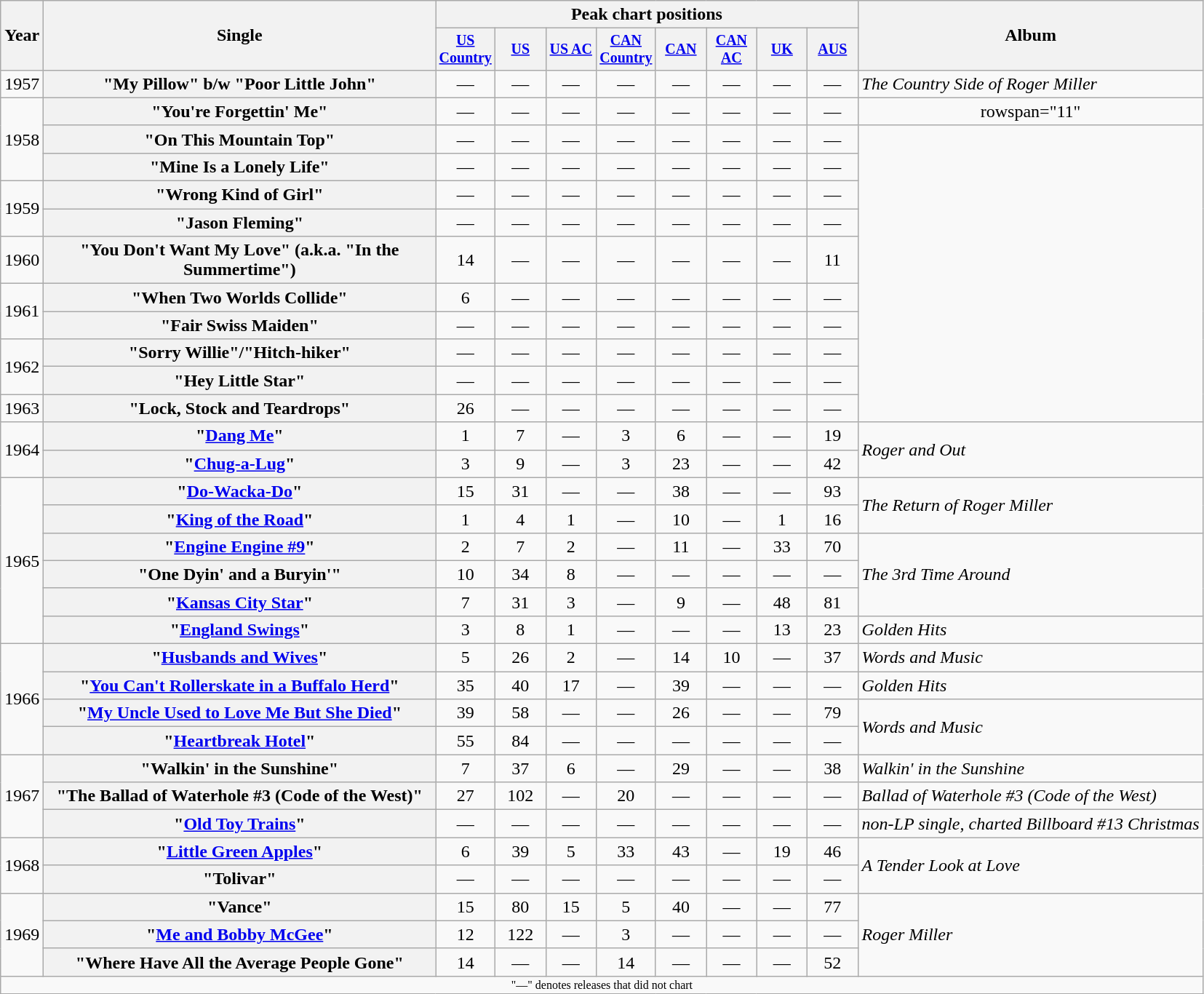<table class="wikitable plainrowheaders" style="text-align:center;">
<tr>
<th rowspan="2">Year</th>
<th rowspan="2" style="width:22em;">Single</th>
<th colspan="8">Peak chart positions</th>
<th rowspan="2">Album</th>
</tr>
<tr style="font-size:smaller;">
<th width="40"><a href='#'>US Country</a></th>
<th width="40"><a href='#'>US</a></th>
<th width="40"><a href='#'>US AC</a></th>
<th width="40"><a href='#'>CAN Country</a></th>
<th width="40"><a href='#'>CAN</a></th>
<th width="40"><a href='#'>CAN AC</a></th>
<th width="40"><a href='#'>UK</a><br></th>
<th width="40"><a href='#'>AUS</a></th>
</tr>
<tr>
<td>1957</td>
<th scope="row">"My Pillow" b/w "Poor Little John"</th>
<td>—</td>
<td>—</td>
<td>—</td>
<td>—</td>
<td>—</td>
<td>—</td>
<td>—</td>
<td>—</td>
<td align="left" rowspan="1"><em>The Country Side of Roger Miller</em></td>
</tr>
<tr>
<td rowspan="3">1958</td>
<th scope="row">"You're Forgettin' Me"</th>
<td>—</td>
<td>—</td>
<td>—</td>
<td>—</td>
<td>—</td>
<td>—</td>
<td>—</td>
<td>—</td>
<td>rowspan="11" </td>
</tr>
<tr>
<th scope="row">"On This Mountain Top"</th>
<td>—</td>
<td>—</td>
<td>—</td>
<td>—</td>
<td>—</td>
<td>—</td>
<td>—</td>
<td>—</td>
</tr>
<tr>
<th scope="row">"Mine Is a Lonely Life"</th>
<td>—</td>
<td>—</td>
<td>—</td>
<td>—</td>
<td>—</td>
<td>—</td>
<td>—</td>
<td>—</td>
</tr>
<tr>
<td rowspan="2">1959</td>
<th scope="row">"Wrong Kind of Girl"</th>
<td>—</td>
<td>—</td>
<td>—</td>
<td>—</td>
<td>—</td>
<td>—</td>
<td>—</td>
<td>—</td>
</tr>
<tr>
<th scope="row">"Jason Fleming"</th>
<td>—</td>
<td>—</td>
<td>—</td>
<td>—</td>
<td>—</td>
<td>—</td>
<td>—</td>
<td>—</td>
</tr>
<tr>
<td>1960</td>
<th scope="row">"You Don't Want My Love" (a.k.a. "In the Summertime")</th>
<td>14</td>
<td>—</td>
<td>—</td>
<td>—</td>
<td>—</td>
<td>—</td>
<td>—</td>
<td>11</td>
</tr>
<tr>
<td rowspan="2">1961</td>
<th scope="row">"When Two Worlds Collide"</th>
<td>6</td>
<td>—</td>
<td>—</td>
<td>—</td>
<td>—</td>
<td>—</td>
<td>—</td>
<td>—</td>
</tr>
<tr>
<th scope="row">"Fair Swiss Maiden"</th>
<td>—</td>
<td>—</td>
<td>—</td>
<td>—</td>
<td>—</td>
<td>—</td>
<td>—</td>
<td>—</td>
</tr>
<tr>
<td rowspan="2">1962</td>
<th scope="row">"Sorry Willie"/"Hitch-hiker"</th>
<td>—</td>
<td>—</td>
<td>—</td>
<td>—</td>
<td>—</td>
<td>—</td>
<td>—</td>
<td>—</td>
</tr>
<tr>
<th scope="row">"Hey Little Star"</th>
<td>—</td>
<td>—</td>
<td>—</td>
<td>—</td>
<td>—</td>
<td>—</td>
<td>—</td>
<td>—</td>
</tr>
<tr>
<td>1963</td>
<th scope="row">"Lock, Stock and Teardrops"</th>
<td>26</td>
<td>—</td>
<td>—</td>
<td>—</td>
<td>—</td>
<td>—</td>
<td>—</td>
<td>—</td>
</tr>
<tr>
<td rowspan="2">1964</td>
<th scope="row">"<a href='#'>Dang Me</a>"</th>
<td>1</td>
<td>7</td>
<td>—</td>
<td>3</td>
<td>6</td>
<td>—</td>
<td>—</td>
<td>19</td>
<td align="left" rowspan="2"><em>Roger and Out</em></td>
</tr>
<tr>
<th scope="row">"<a href='#'>Chug-a-Lug</a>"</th>
<td>3</td>
<td>9</td>
<td>—</td>
<td>3</td>
<td>23</td>
<td>—</td>
<td>—</td>
<td>42</td>
</tr>
<tr>
<td rowspan="6">1965</td>
<th scope="row">"<a href='#'>Do-Wacka-Do</a>"</th>
<td>15</td>
<td>31</td>
<td>—</td>
<td>—</td>
<td>38</td>
<td>—</td>
<td>—</td>
<td>93</td>
<td align="left" rowspan="2"><em>The Return of Roger Miller</em></td>
</tr>
<tr>
<th scope="row">"<a href='#'>King of the Road</a>"</th>
<td>1</td>
<td>4</td>
<td>1</td>
<td>—</td>
<td>10</td>
<td>—</td>
<td>1</td>
<td>16</td>
</tr>
<tr>
<th scope="row">"<a href='#'>Engine Engine #9</a>"</th>
<td>2</td>
<td>7</td>
<td>2</td>
<td>—</td>
<td>11</td>
<td>—</td>
<td>33</td>
<td>70</td>
<td align="left" rowspan="3"><em>The 3rd Time Around</em></td>
</tr>
<tr>
<th scope="row">"One Dyin' and a Buryin'"</th>
<td>10</td>
<td>34</td>
<td>8</td>
<td>—</td>
<td>—</td>
<td>—</td>
<td>—</td>
<td>—</td>
</tr>
<tr>
<th scope="row">"<a href='#'>Kansas City Star</a>"</th>
<td>7</td>
<td>31</td>
<td>3</td>
<td>—</td>
<td>9</td>
<td>—</td>
<td>48</td>
<td>81</td>
</tr>
<tr>
<th scope="row">"<a href='#'>England Swings</a>"</th>
<td>3</td>
<td>8</td>
<td>1</td>
<td>—</td>
<td>—</td>
<td>—</td>
<td>13</td>
<td>23</td>
<td align="left"><em>Golden Hits</em></td>
</tr>
<tr>
<td rowspan="4">1966</td>
<th scope="row">"<a href='#'>Husbands and Wives</a>"</th>
<td>5</td>
<td>26</td>
<td>2</td>
<td>—</td>
<td>14</td>
<td>10</td>
<td>—</td>
<td>37</td>
<td align="left"><em>Words and Music</em></td>
</tr>
<tr>
<th scope="row">"<a href='#'>You Can't Rollerskate in a Buffalo Herd</a>"</th>
<td>35</td>
<td>40</td>
<td>17</td>
<td>—</td>
<td>39</td>
<td>—</td>
<td>—</td>
<td>—</td>
<td align="left"><em>Golden Hits</em></td>
</tr>
<tr>
<th scope="row">"<a href='#'>My Uncle Used to Love Me But She Died</a>"</th>
<td>39</td>
<td>58</td>
<td>—</td>
<td>—</td>
<td>26</td>
<td>—</td>
<td>—</td>
<td>79</td>
<td align="left" rowspan="2"><em>Words and Music</em></td>
</tr>
<tr>
<th scope="row">"<a href='#'>Heartbreak Hotel</a>"</th>
<td>55</td>
<td>84</td>
<td>—</td>
<td>—</td>
<td>—</td>
<td>—</td>
<td>—</td>
<td>—</td>
</tr>
<tr>
<td rowspan="3">1967</td>
<th scope="row">"Walkin' in the Sunshine"</th>
<td>7</td>
<td>37</td>
<td>6</td>
<td>—</td>
<td>29</td>
<td>—</td>
<td>—</td>
<td>38</td>
<td align="left"><em>Walkin' in the Sunshine</em></td>
</tr>
<tr>
<th scope="row">"The Ballad of Waterhole #3 (Code of the West)"</th>
<td>27</td>
<td>102</td>
<td>—</td>
<td>20</td>
<td>—</td>
<td>—</td>
<td>—</td>
<td>—</td>
<td align="left"><em>Ballad of Waterhole #3 (Code of the West)</em></td>
</tr>
<tr>
<th scope="row">"<a href='#'>Old Toy Trains</a>"</th>
<td>—</td>
<td>—</td>
<td>—</td>
<td>—</td>
<td>—</td>
<td>—</td>
<td>—</td>
<td>—</td>
<td align="left"><em>non-LP single, charted Billboard #13 Christmas</em></td>
</tr>
<tr>
<td rowspan="2">1968</td>
<th scope="row">"<a href='#'>Little Green Apples</a>"</th>
<td>6</td>
<td>39</td>
<td>5</td>
<td>33</td>
<td>43</td>
<td>—</td>
<td>19</td>
<td>46</td>
<td align="left" rowspan="2"><em>A Tender Look at Love</em></td>
</tr>
<tr>
<th scope="row">"Tolivar"</th>
<td>—</td>
<td>—</td>
<td>—</td>
<td>—</td>
<td>—</td>
<td>—</td>
<td>—</td>
<td>—</td>
</tr>
<tr>
<td rowspan="3">1969</td>
<th scope="row">"Vance"</th>
<td>15</td>
<td>80</td>
<td>15</td>
<td>5</td>
<td>40</td>
<td>—</td>
<td>—</td>
<td>77</td>
<td align="left" rowspan="3"><em>Roger Miller</em></td>
</tr>
<tr>
<th scope="row">"<a href='#'>Me and Bobby McGee</a>"</th>
<td>12</td>
<td>122</td>
<td>—</td>
<td>3</td>
<td>—</td>
<td>—</td>
<td>—</td>
<td>—</td>
</tr>
<tr>
<th scope="row">"Where Have All the Average People Gone"</th>
<td>14</td>
<td>—</td>
<td>—</td>
<td>14</td>
<td>—</td>
<td>—</td>
<td>—</td>
<td>52</td>
</tr>
<tr>
<td colspan="11" style="font-size: 8pt">"—" denotes releases that did not chart</td>
</tr>
</table>
